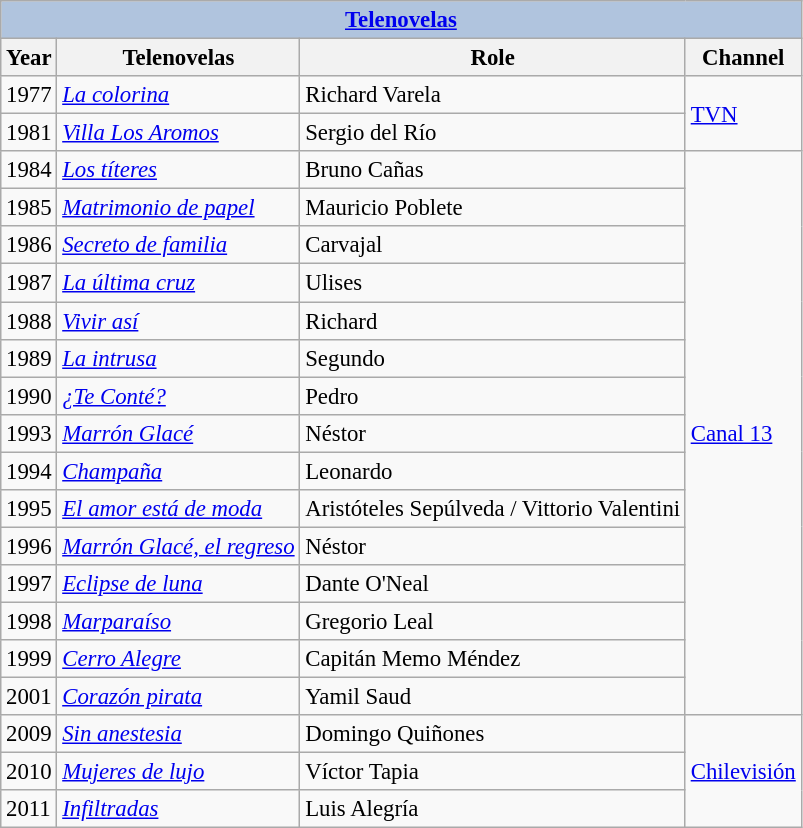<table class="wikitable" style="font-size: 95%;">
<tr>
<th colspan="4" style="background: LightSteelBlue;"><a href='#'>Telenovelas</a></th>
</tr>
<tr>
<th>Year</th>
<th>Telenovelas</th>
<th>Role</th>
<th>Channel</th>
</tr>
<tr>
<td>1977</td>
<td><em><a href='#'>La colorina</a></em></td>
<td>Richard Varela</td>
<td rowspan="2"><a href='#'>TVN</a></td>
</tr>
<tr>
<td>1981</td>
<td><em><a href='#'>Villa Los Aromos</a></em></td>
<td>Sergio del Río</td>
</tr>
<tr>
<td>1984</td>
<td><em><a href='#'>Los títeres</a></em></td>
<td>Bruno Cañas</td>
<td rowspan="15"><a href='#'>Canal 13</a></td>
</tr>
<tr>
<td>1985</td>
<td><em><a href='#'>Matrimonio de papel</a></em></td>
<td>Mauricio Poblete</td>
</tr>
<tr>
<td>1986</td>
<td><em><a href='#'>Secreto de familia</a></em></td>
<td>Carvajal</td>
</tr>
<tr>
<td>1987</td>
<td><em><a href='#'>La última cruz</a></em></td>
<td>Ulises</td>
</tr>
<tr>
<td>1988</td>
<td><em><a href='#'>Vivir así</a></em></td>
<td>Richard</td>
</tr>
<tr>
<td>1989</td>
<td><em><a href='#'>La intrusa</a></em></td>
<td>Segundo</td>
</tr>
<tr>
<td>1990</td>
<td><em><a href='#'>¿Te Conté?</a></em></td>
<td>Pedro</td>
</tr>
<tr>
<td>1993</td>
<td><em><a href='#'>Marrón Glacé</a></em></td>
<td>Néstor</td>
</tr>
<tr>
<td>1994</td>
<td><em><a href='#'>Champaña</a></em></td>
<td>Leonardo</td>
</tr>
<tr>
<td>1995</td>
<td><em><a href='#'>El amor está de moda</a></em></td>
<td>Aristóteles Sepúlveda / Vittorio Valentini</td>
</tr>
<tr>
<td>1996</td>
<td><em><a href='#'>Marrón Glacé, el regreso</a></em></td>
<td>Néstor</td>
</tr>
<tr>
<td>1997</td>
<td><em><a href='#'>Eclipse de luna</a></em></td>
<td>Dante O'Neal</td>
</tr>
<tr>
<td>1998</td>
<td><em><a href='#'>Marparaíso</a></em></td>
<td>Gregorio Leal</td>
</tr>
<tr>
<td>1999</td>
<td><em><a href='#'>Cerro Alegre</a></em></td>
<td>Capitán Memo Méndez</td>
</tr>
<tr>
<td>2001</td>
<td><em><a href='#'>Corazón pirata</a></em></td>
<td>Yamil Saud</td>
</tr>
<tr>
<td>2009</td>
<td><em><a href='#'>Sin anestesia</a></em></td>
<td>Domingo Quiñones</td>
<td rowspan="3"><a href='#'>Chilevisión</a></td>
</tr>
<tr>
<td>2010</td>
<td><em><a href='#'>Mujeres de lujo</a></em></td>
<td>Víctor Tapia</td>
</tr>
<tr>
<td>2011</td>
<td><em><a href='#'>Infiltradas</a></em></td>
<td>Luis Alegría</td>
</tr>
</table>
